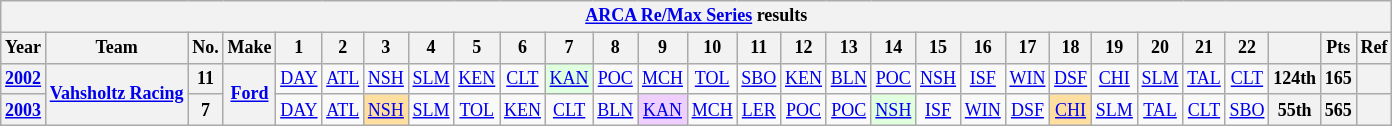<table class="wikitable" style="text-align:center; font-size:75%">
<tr>
<th colspan=29><a href='#'>ARCA Re/Max Series</a> results</th>
</tr>
<tr>
<th>Year</th>
<th>Team</th>
<th>No.</th>
<th>Make</th>
<th>1</th>
<th>2</th>
<th>3</th>
<th>4</th>
<th>5</th>
<th>6</th>
<th>7</th>
<th>8</th>
<th>9</th>
<th>10</th>
<th>11</th>
<th>12</th>
<th>13</th>
<th>14</th>
<th>15</th>
<th>16</th>
<th>17</th>
<th>18</th>
<th>19</th>
<th>20</th>
<th>21</th>
<th>22</th>
<th></th>
<th>Pts</th>
<th>Ref</th>
</tr>
<tr>
<th><a href='#'>2002</a></th>
<th rowspan=2><a href='#'>Vahsholtz Racing</a></th>
<th>11</th>
<th rowspan=2><a href='#'>Ford</a></th>
<td><a href='#'>DAY</a></td>
<td><a href='#'>ATL</a></td>
<td><a href='#'>NSH</a></td>
<td><a href='#'>SLM</a></td>
<td><a href='#'>KEN</a></td>
<td><a href='#'>CLT</a></td>
<td style="background:#DFFFDF;"><a href='#'>KAN</a><br></td>
<td><a href='#'>POC</a></td>
<td><a href='#'>MCH</a></td>
<td><a href='#'>TOL</a></td>
<td><a href='#'>SBO</a></td>
<td><a href='#'>KEN</a></td>
<td><a href='#'>BLN</a></td>
<td><a href='#'>POC</a></td>
<td><a href='#'>NSH</a></td>
<td><a href='#'>ISF</a></td>
<td><a href='#'>WIN</a></td>
<td><a href='#'>DSF</a></td>
<td><a href='#'>CHI</a></td>
<td><a href='#'>SLM</a></td>
<td><a href='#'>TAL</a></td>
<td><a href='#'>CLT</a></td>
<th>124th</th>
<th>165</th>
<th></th>
</tr>
<tr>
<th><a href='#'>2003</a></th>
<th>7</th>
<td><a href='#'>DAY</a></td>
<td><a href='#'>ATL</a></td>
<td style="background:#FFDF9F;"><a href='#'>NSH</a><br></td>
<td><a href='#'>SLM</a></td>
<td><a href='#'>TOL</a></td>
<td><a href='#'>KEN</a></td>
<td><a href='#'>CLT</a></td>
<td><a href='#'>BLN</a></td>
<td style="background:#EFCFFF;"><a href='#'>KAN</a><br></td>
<td><a href='#'>MCH</a></td>
<td><a href='#'>LER</a></td>
<td><a href='#'>POC</a></td>
<td><a href='#'>POC</a></td>
<td style="background:#DFFFDF;"><a href='#'>NSH</a><br></td>
<td><a href='#'>ISF</a></td>
<td><a href='#'>WIN</a></td>
<td><a href='#'>DSF</a></td>
<td style="background:#FFDF9F;"><a href='#'>CHI</a><br></td>
<td><a href='#'>SLM</a></td>
<td><a href='#'>TAL</a></td>
<td><a href='#'>CLT</a></td>
<td><a href='#'>SBO</a></td>
<th>55th</th>
<th>565</th>
<th></th>
</tr>
</table>
